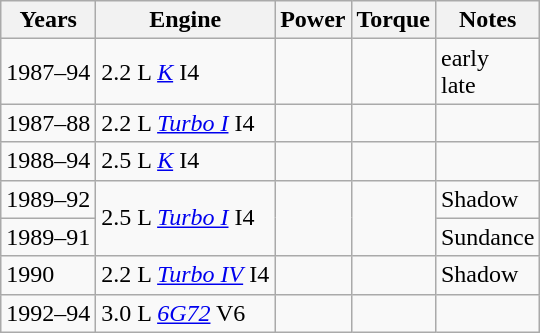<table class="wikitable">
<tr>
<th>Years</th>
<th>Engine</th>
<th>Power</th>
<th>Torque</th>
<th>Notes</th>
</tr>
<tr>
<td>1987–94</td>
<td>2.2 L <em><a href='#'>K</a></em> I4</td>
<td><br></td>
<td></td>
<td>early<br>late</td>
</tr>
<tr>
<td>1987–88</td>
<td>2.2 L <em><a href='#'>Turbo I</a></em> I4</td>
<td></td>
<td></td>
<td></td>
</tr>
<tr>
<td>1988–94</td>
<td>2.5 L <em><a href='#'>K</a></em> I4</td>
<td></td>
<td></td>
<td></td>
</tr>
<tr>
<td>1989–92</td>
<td rowspan=2>2.5 L <em><a href='#'>Turbo I</a></em> I4</td>
<td rowspan=2></td>
<td rowspan="2"></td>
<td>Shadow</td>
</tr>
<tr>
<td>1989–91</td>
<td>Sundance</td>
</tr>
<tr>
<td>1990</td>
<td>2.2 L <em><a href='#'>Turbo IV</a></em> I4</td>
<td></td>
<td></td>
<td>Shadow</td>
</tr>
<tr>
<td>1992–94</td>
<td>3.0 L <em><a href='#'>6G72</a></em> V6</td>
<td></td>
<td></td>
<td></td>
</tr>
</table>
